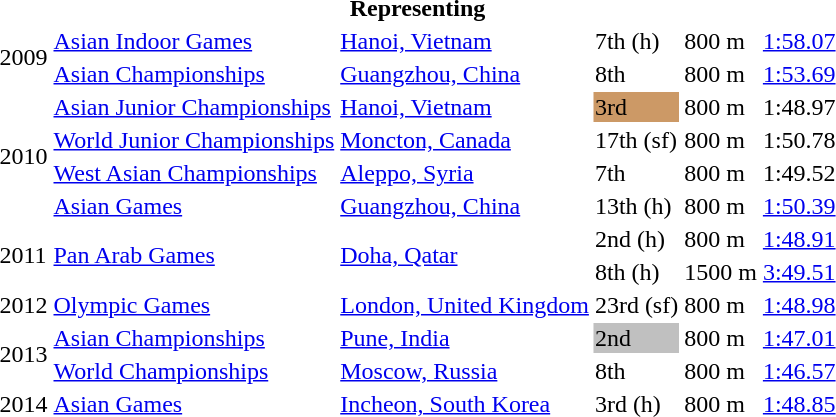<table>
<tr>
<th colspan="6">Representing </th>
</tr>
<tr>
<td rowspan=2>2009</td>
<td><a href='#'>Asian Indoor Games</a></td>
<td><a href='#'>Hanoi, Vietnam</a></td>
<td>7th (h)</td>
<td>800 m</td>
<td><a href='#'>1:58.07</a></td>
</tr>
<tr>
<td><a href='#'>Asian Championships</a></td>
<td><a href='#'>Guangzhou, China</a></td>
<td>8th</td>
<td>800 m</td>
<td><a href='#'>1:53.69</a></td>
</tr>
<tr>
<td rowspan=4>2010</td>
<td><a href='#'>Asian Junior Championships</a></td>
<td><a href='#'>Hanoi, Vietnam</a></td>
<td bgcolor=cc9966>3rd</td>
<td>800 m</td>
<td>1:48.97</td>
</tr>
<tr>
<td><a href='#'>World Junior Championships</a></td>
<td><a href='#'>Moncton, Canada</a></td>
<td>17th (sf)</td>
<td>800 m</td>
<td>1:50.78</td>
</tr>
<tr>
<td><a href='#'>West Asian Championships</a></td>
<td><a href='#'>Aleppo, Syria</a></td>
<td>7th</td>
<td>800 m</td>
<td>1:49.52</td>
</tr>
<tr>
<td><a href='#'>Asian Games</a></td>
<td><a href='#'>Guangzhou, China</a></td>
<td>13th (h)</td>
<td>800 m</td>
<td><a href='#'>1:50.39</a></td>
</tr>
<tr>
<td rowspan=2>2011</td>
<td rowspan=2><a href='#'>Pan Arab Games</a></td>
<td rowspan=2><a href='#'>Doha, Qatar</a></td>
<td>2nd (h)</td>
<td>800 m</td>
<td><a href='#'>1:48.91</a></td>
</tr>
<tr>
<td>8th (h)</td>
<td>1500 m</td>
<td><a href='#'>3:49.51</a></td>
</tr>
<tr>
<td>2012</td>
<td><a href='#'>Olympic Games</a></td>
<td><a href='#'>London, United Kingdom</a></td>
<td>23rd (sf)</td>
<td>800 m</td>
<td><a href='#'>1:48.98</a></td>
</tr>
<tr>
<td rowspan=2>2013</td>
<td><a href='#'>Asian Championships</a></td>
<td><a href='#'>Pune, India</a></td>
<td bgcolor=silver>2nd</td>
<td>800 m</td>
<td><a href='#'>1:47.01</a></td>
</tr>
<tr>
<td><a href='#'>World Championships</a></td>
<td><a href='#'>Moscow, Russia</a></td>
<td>8th</td>
<td>800 m</td>
<td><a href='#'>1:46.57</a></td>
</tr>
<tr>
<td>2014</td>
<td><a href='#'>Asian Games</a></td>
<td><a href='#'>Incheon, South Korea</a></td>
<td>3rd (h)</td>
<td>800 m</td>
<td><a href='#'>1:48.85</a></td>
</tr>
</table>
